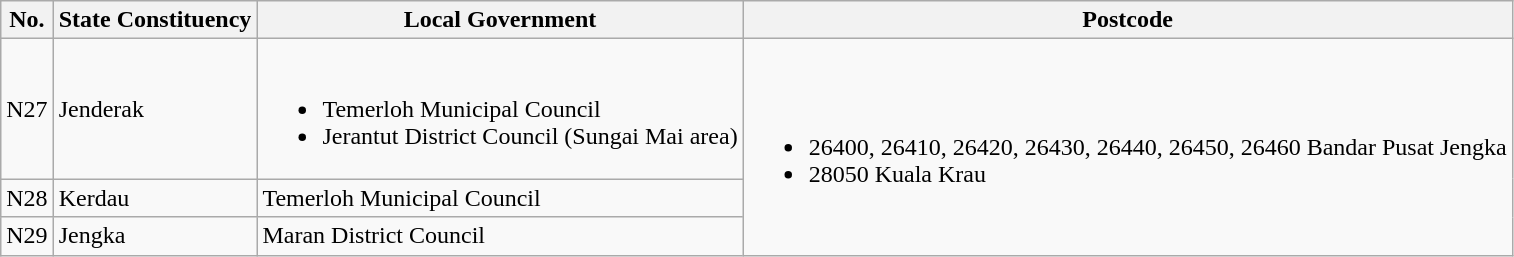<table class="wikitable">
<tr>
<th>No.</th>
<th>State Constituency</th>
<th>Local Government</th>
<th>Postcode</th>
</tr>
<tr>
<td>N27</td>
<td>Jenderak</td>
<td><br><ul><li>Temerloh Municipal Council</li><li>Jerantut District Council (Sungai Mai area)</li></ul></td>
<td rowspan="3"><br><ul><li>26400, 26410, 26420, 26430, 26440, 26450, 26460 Bandar Pusat Jengka</li><li>28050 Kuala Krau</li></ul></td>
</tr>
<tr>
<td>N28</td>
<td>Kerdau</td>
<td>Temerloh Municipal Council</td>
</tr>
<tr>
<td>N29</td>
<td>Jengka</td>
<td>Maran District Council</td>
</tr>
</table>
